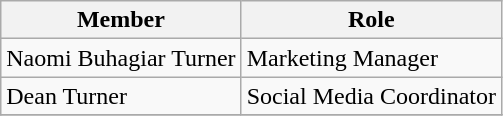<table class="wikitable">
<tr>
<th>Member</th>
<th>Role</th>
</tr>
<tr>
<td> Naomi Buhagiar Turner</td>
<td>Marketing Manager</td>
</tr>
<tr>
<td> Dean Turner</td>
<td>Social Media Coordinator</td>
</tr>
<tr>
</tr>
</table>
